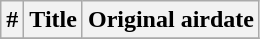<table class="wikitable plainrowheaders sortable">
<tr>
<th>#</th>
<th>Title</th>
<th>Original airdate</th>
</tr>
<tr>
</tr>
</table>
